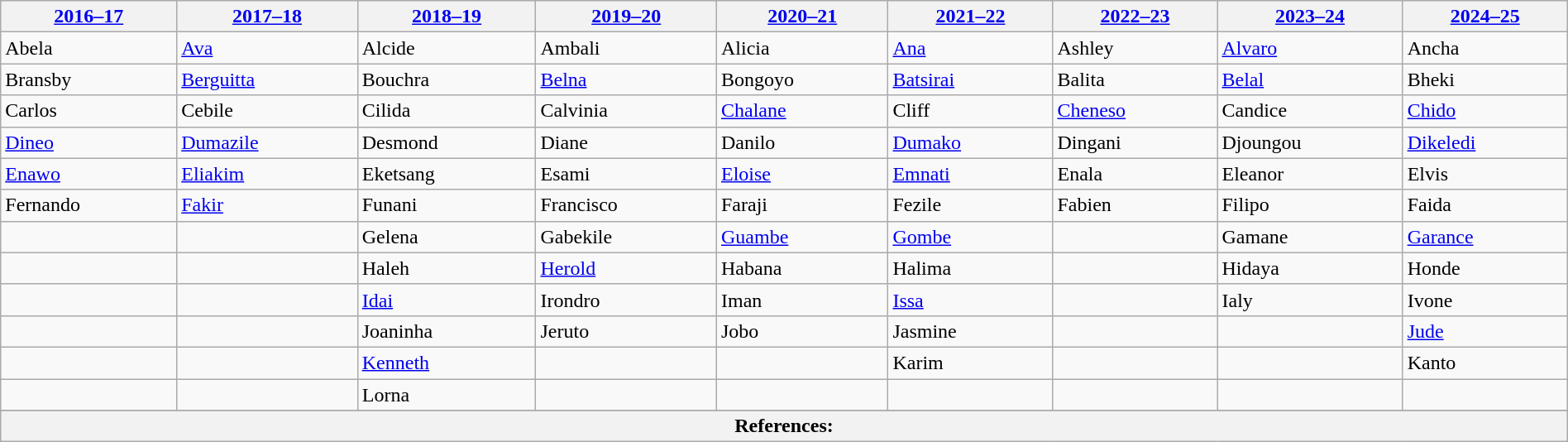<table class="wikitable" width="100%">
<tr>
<th><a href='#'>2016–17</a></th>
<th><a href='#'>2017–18</a></th>
<th><a href='#'>2018–19</a></th>
<th><a href='#'>2019–20</a></th>
<th><a href='#'>2020–21</a></th>
<th><a href='#'>2021–22</a></th>
<th><a href='#'>2022–23</a></th>
<th><a href='#'>2023–24</a></th>
<th><a href='#'>2024–25</a></th>
</tr>
<tr>
<td>Abela</td>
<td><a href='#'>Ava</a></td>
<td>Alcide</td>
<td>Ambali</td>
<td>Alicia</td>
<td><a href='#'>Ana</a></td>
<td>Ashley</td>
<td><a href='#'>Alvaro</a></td>
<td>Ancha</td>
</tr>
<tr>
<td>Bransby</td>
<td><a href='#'>Berguitta</a></td>
<td>Bouchra</td>
<td><a href='#'>Belna</a></td>
<td>Bongoyo</td>
<td><a href='#'>Batsirai</a></td>
<td>Balita</td>
<td><a href='#'>Belal</a></td>
<td>Bheki</td>
</tr>
<tr>
<td>Carlos</td>
<td>Cebile</td>
<td>Cilida</td>
<td>Calvinia</td>
<td><a href='#'>Chalane</a></td>
<td>Cliff</td>
<td><a href='#'>Cheneso</a></td>
<td>Candice</td>
<td><a href='#'>Chido</a></td>
</tr>
<tr>
<td><a href='#'>Dineo</a></td>
<td><a href='#'>Dumazile</a></td>
<td>Desmond</td>
<td>Diane</td>
<td>Danilo</td>
<td><a href='#'>Dumako</a></td>
<td>Dingani</td>
<td>Djoungou</td>
<td><a href='#'>Dikeledi</a></td>
</tr>
<tr>
<td><a href='#'>Enawo</a></td>
<td><a href='#'>Eliakim</a></td>
<td>Eketsang</td>
<td>Esami</td>
<td><a href='#'>Eloise</a></td>
<td><a href='#'>Emnati</a></td>
<td>Enala</td>
<td>Eleanor</td>
<td>Elvis</td>
</tr>
<tr>
<td>Fernando</td>
<td><a href='#'>Fakir</a></td>
<td>Funani</td>
<td>Francisco</td>
<td>Faraji</td>
<td>Fezile</td>
<td>Fabien</td>
<td>Filipo</td>
<td>Faida</td>
</tr>
<tr>
<td></td>
<td></td>
<td>Gelena</td>
<td>Gabekile</td>
<td><a href='#'>Guambe</a></td>
<td><a href='#'>Gombe</a></td>
<td></td>
<td>Gamane</td>
<td><a href='#'>Garance</a></td>
</tr>
<tr>
<td></td>
<td></td>
<td>Haleh</td>
<td><a href='#'>Herold</a></td>
<td>Habana</td>
<td>Halima</td>
<td></td>
<td>Hidaya</td>
<td>Honde</td>
</tr>
<tr>
<td></td>
<td></td>
<td><a href='#'>Idai</a></td>
<td>Irondro</td>
<td>Iman</td>
<td><a href='#'>Issa</a></td>
<td></td>
<td>Ialy</td>
<td>Ivone</td>
</tr>
<tr>
<td></td>
<td></td>
<td>Joaninha</td>
<td>Jeruto</td>
<td>Jobo</td>
<td>Jasmine</td>
<td></td>
<td></td>
<td><a href='#'>Jude</a></td>
</tr>
<tr>
<td></td>
<td></td>
<td><a href='#'>Kenneth</a></td>
<td></td>
<td></td>
<td>Karim</td>
<td></td>
<td></td>
<td>Kanto</td>
</tr>
<tr>
<td></td>
<td></td>
<td>Lorna</td>
<td></td>
<td></td>
<td></td>
<td></td>
<td></td>
<td></td>
</tr>
<tr>
</tr>
<tr class="sortbottom">
<th colspan="9">References:</th>
</tr>
</table>
